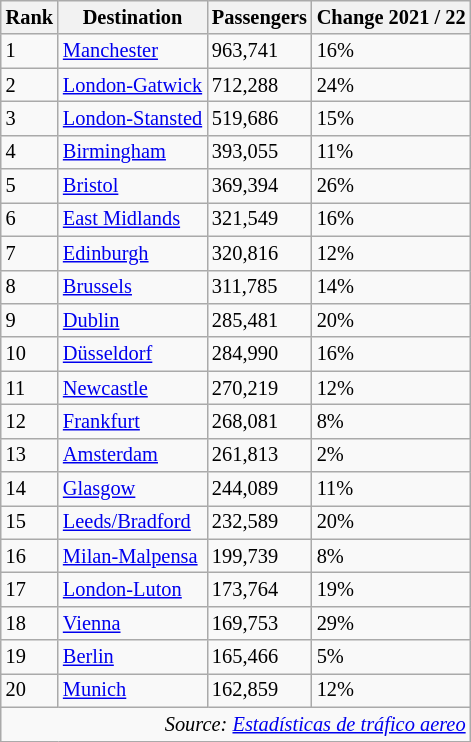<table class="wikitable" style="font-size: 85%; width:align">
<tr>
<th>Rank</th>
<th>Destination</th>
<th>Passengers</th>
<th>Change 2021 / 22</th>
</tr>
<tr>
<td>1</td>
<td> <a href='#'>Manchester</a></td>
<td>963,741</td>
<td> 16%</td>
</tr>
<tr>
<td>2</td>
<td> <a href='#'>London-Gatwick</a></td>
<td>712,288</td>
<td> 24%</td>
</tr>
<tr>
<td>3</td>
<td> <a href='#'>London-Stansted</a></td>
<td>519,686</td>
<td> 15%</td>
</tr>
<tr>
<td>4</td>
<td> <a href='#'>Birmingham</a></td>
<td>393,055</td>
<td> 11%</td>
</tr>
<tr>
<td>5</td>
<td> <a href='#'>Bristol</a></td>
<td>369,394</td>
<td> 26%</td>
</tr>
<tr>
<td>6</td>
<td> <a href='#'>East Midlands</a></td>
<td>321,549</td>
<td> 16%</td>
</tr>
<tr>
<td>7</td>
<td> <a href='#'>Edinburgh</a></td>
<td>320,816</td>
<td> 12%</td>
</tr>
<tr>
<td>8</td>
<td> <a href='#'>Brussels</a></td>
<td>311,785</td>
<td> 14%</td>
</tr>
<tr>
<td>9</td>
<td> <a href='#'>Dublin</a></td>
<td>285,481</td>
<td> 20%</td>
</tr>
<tr>
<td>10</td>
<td> <a href='#'>Düsseldorf</a></td>
<td>284,990</td>
<td> 16%</td>
</tr>
<tr>
<td>11</td>
<td> <a href='#'>Newcastle</a></td>
<td>270,219</td>
<td> 12%</td>
</tr>
<tr>
<td>12</td>
<td> <a href='#'>Frankfurt</a></td>
<td>268,081</td>
<td> 8%</td>
</tr>
<tr>
<td>13</td>
<td> <a href='#'>Amsterdam</a></td>
<td>261,813</td>
<td> 2%</td>
</tr>
<tr>
<td>14</td>
<td> <a href='#'>Glasgow</a></td>
<td>244,089</td>
<td> 11%</td>
</tr>
<tr>
<td>15</td>
<td> <a href='#'>Leeds/Bradford</a></td>
<td>232,589</td>
<td> 20%</td>
</tr>
<tr>
<td>16</td>
<td> <a href='#'>Milan-Malpensa</a></td>
<td>199,739</td>
<td> 8%</td>
</tr>
<tr>
<td>17</td>
<td> <a href='#'>London-Luton</a></td>
<td>173,764</td>
<td> 19%</td>
</tr>
<tr>
<td>18</td>
<td> <a href='#'>Vienna</a></td>
<td>169,753</td>
<td> 29%</td>
</tr>
<tr>
<td>19</td>
<td> <a href='#'>Berlin</a></td>
<td>165,466</td>
<td> 5%</td>
</tr>
<tr>
<td>20</td>
<td> <a href='#'>Munich</a></td>
<td>162,859</td>
<td> 12%</td>
</tr>
<tr>
<td colspan="4" style="text-align:right;"><em>Source: <a href='#'>Estadísticas de tráfico aereo</a></em></td>
</tr>
</table>
